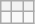<table class="wikitable">
<tr>
<th></th>
<th></th>
<th></th>
</tr>
<tr>
<td></td>
<td></td>
<td></td>
</tr>
</table>
